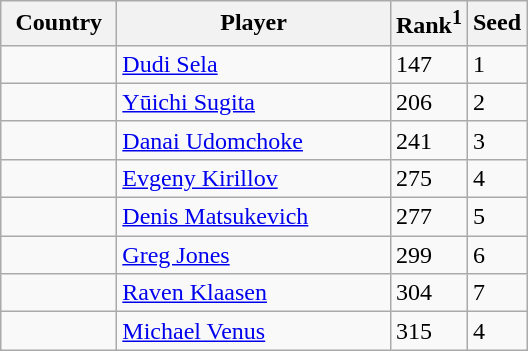<table class="sortable wikitable">
<tr>
<th width="70">Country</th>
<th width="175">Player</th>
<th>Rank<sup>1</sup></th>
<th>Seed</th>
</tr>
<tr>
<td></td>
<td><a href='#'>Dudi Sela</a></td>
<td>147</td>
<td>1</td>
</tr>
<tr>
<td></td>
<td><a href='#'>Yūichi Sugita</a></td>
<td>206</td>
<td>2</td>
</tr>
<tr>
<td></td>
<td><a href='#'>Danai Udomchoke</a></td>
<td>241</td>
<td>3</td>
</tr>
<tr>
<td></td>
<td><a href='#'>Evgeny Kirillov</a></td>
<td>275</td>
<td>4</td>
</tr>
<tr>
<td></td>
<td><a href='#'>Denis Matsukevich</a></td>
<td>277</td>
<td>5</td>
</tr>
<tr>
<td></td>
<td><a href='#'>Greg Jones</a></td>
<td>299</td>
<td>6</td>
</tr>
<tr>
<td></td>
<td><a href='#'>Raven Klaasen</a></td>
<td>304</td>
<td>7</td>
</tr>
<tr>
<td></td>
<td><a href='#'>Michael Venus</a></td>
<td>315</td>
<td>4</td>
</tr>
</table>
